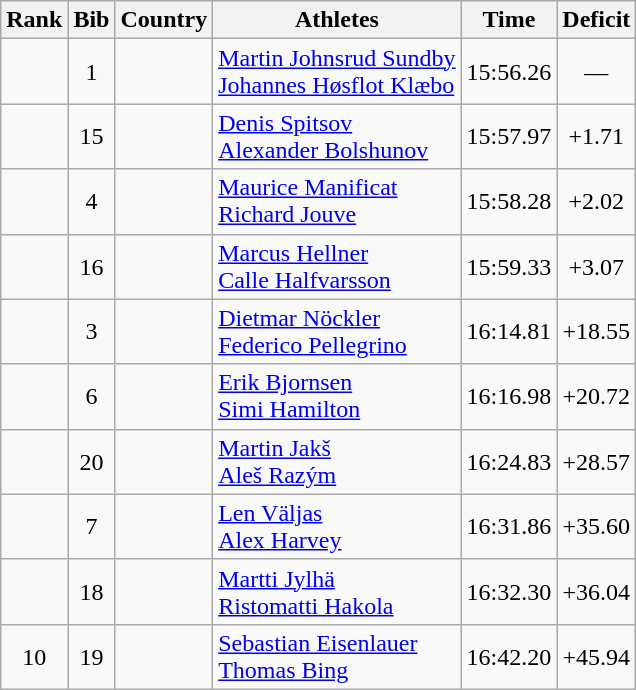<table class="wikitable sortable" style="text-align:center">
<tr>
<th>Rank</th>
<th>Bib</th>
<th>Country</th>
<th>Athletes</th>
<th>Time</th>
<th>Deficit</th>
</tr>
<tr>
<td></td>
<td>1</td>
<td align="left"></td>
<td align="left"><a href='#'>Martin Johnsrud Sundby</a><br><a href='#'>Johannes Høsflot Klæbo</a></td>
<td>15:56.26</td>
<td>—</td>
</tr>
<tr>
<td></td>
<td>15</td>
<td align="left"></td>
<td align="left"><a href='#'>Denis Spitsov</a><br><a href='#'>Alexander Bolshunov</a></td>
<td>15:57.97</td>
<td>+1.71</td>
</tr>
<tr>
<td></td>
<td>4</td>
<td align="left"></td>
<td align="left"><a href='#'>Maurice Manificat</a><br><a href='#'>Richard Jouve</a></td>
<td>15:58.28</td>
<td>+2.02</td>
</tr>
<tr>
<td></td>
<td>16</td>
<td align="left"></td>
<td align="left"><a href='#'>Marcus Hellner</a><br><a href='#'>Calle Halfvarsson</a></td>
<td>15:59.33</td>
<td>+3.07</td>
</tr>
<tr>
<td></td>
<td>3</td>
<td align="left"></td>
<td align="left"><a href='#'>Dietmar Nöckler</a><br><a href='#'>Federico Pellegrino</a></td>
<td>16:14.81</td>
<td>+18.55</td>
</tr>
<tr>
<td></td>
<td>6</td>
<td align="left"></td>
<td align="left"><a href='#'>Erik Bjornsen</a><br><a href='#'>Simi Hamilton</a></td>
<td>16:16.98</td>
<td>+20.72</td>
</tr>
<tr>
<td></td>
<td>20</td>
<td align="left"></td>
<td align="left"><a href='#'>Martin Jakš</a><br><a href='#'>Aleš Razým</a></td>
<td>16:24.83</td>
<td>+28.57</td>
</tr>
<tr>
<td></td>
<td>7</td>
<td align="left"></td>
<td align="left"><a href='#'>Len Väljas</a><br><a href='#'>Alex Harvey</a></td>
<td>16:31.86</td>
<td>+35.60</td>
</tr>
<tr>
<td></td>
<td>18</td>
<td align="left"></td>
<td align="left"><a href='#'>Martti Jylhä</a><br><a href='#'>Ristomatti Hakola</a></td>
<td>16:32.30</td>
<td>+36.04</td>
</tr>
<tr>
<td>10</td>
<td>19</td>
<td align="left"></td>
<td align="left"><a href='#'>Sebastian Eisenlauer</a><br><a href='#'>Thomas Bing</a></td>
<td>16:42.20</td>
<td>+45.94</td>
</tr>
</table>
